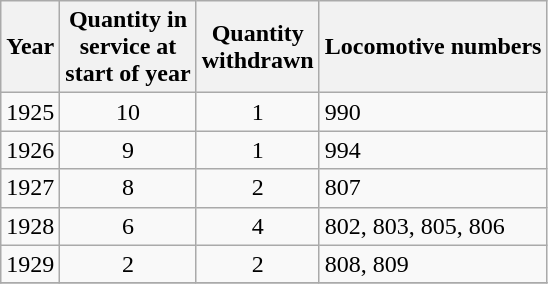<table class=wikitable style=text-align:center>
<tr>
<th>Year</th>
<th>Quantity in<br>service at<br>start of year</th>
<th>Quantity<br>withdrawn</th>
<th>Locomotive numbers</th>
</tr>
<tr>
<td>1925</td>
<td>10</td>
<td>1</td>
<td align=left>990</td>
</tr>
<tr>
<td>1926</td>
<td>9</td>
<td>1</td>
<td align=left>994</td>
</tr>
<tr>
<td>1927</td>
<td>8</td>
<td>2</td>
<td align=left>807</td>
</tr>
<tr>
<td>1928</td>
<td>6</td>
<td>4</td>
<td align=left>802, 803, 805, 806</td>
</tr>
<tr>
<td>1929</td>
<td>2</td>
<td>2</td>
<td align=left>808, 809</td>
</tr>
<tr>
</tr>
</table>
